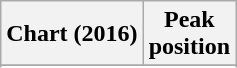<table class="wikitable sortable plainrowheaders" style="text-align:center">
<tr>
<th scope="col">Chart (2016)</th>
<th scope="col">Peak<br>position</th>
</tr>
<tr>
</tr>
<tr>
</tr>
</table>
